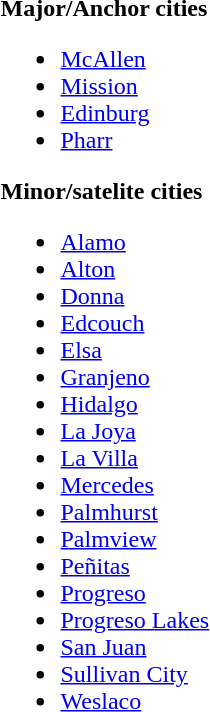<table>
<tr valign="top">
<td><br><strong>Major/Anchor cities</strong><ul><li><a href='#'>McAllen</a></li><li><a href='#'>Mission</a></li><li><a href='#'>Edinburg</a></li><li><a href='#'>Pharr</a></li></ul><strong>Minor/satelite cities</strong><ul><li><a href='#'>Alamo</a></li><li><a href='#'>Alton</a></li><li><a href='#'>Donna</a></li><li><a href='#'>Edcouch</a></li><li><a href='#'>Elsa</a></li><li><a href='#'>Granjeno</a></li><li><a href='#'>Hidalgo</a></li><li><a href='#'>La Joya</a></li><li><a href='#'>La Villa</a></li><li><a href='#'>Mercedes</a></li><li><a href='#'>Palmhurst</a></li><li><a href='#'>Palmview</a></li><li><a href='#'>Peñitas</a></li><li><a href='#'>Progreso</a></li><li><a href='#'>Progreso Lakes</a></li><li><a href='#'>San Juan</a></li><li><a href='#'>Sullivan City</a></li><li><a href='#'>Weslaco</a></li></ul></td>
</tr>
</table>
